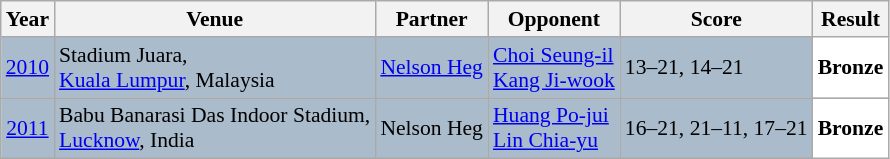<table class="sortable wikitable" style="font-size: 90%;">
<tr>
<th>Year</th>
<th>Venue</th>
<th>Partner</th>
<th>Opponent</th>
<th>Score</th>
<th>Result</th>
</tr>
<tr style="background:#AABBCC">
<td align="center"><a href='#'>2010</a></td>
<td align="left">Stadium Juara,<br><a href='#'>Kuala Lumpur</a>, Malaysia</td>
<td align="left"> <a href='#'>Nelson Heg</a></td>
<td align="left"> <a href='#'>Choi Seung-il</a><br> <a href='#'>Kang Ji-wook</a></td>
<td align="left">13–21, 14–21</td>
<td style="text-align:left; background:white"> <strong>Bronze</strong></td>
</tr>
<tr style="background:#AABBCC">
<td align="center"><a href='#'>2011</a></td>
<td align="left">Babu Banarasi Das Indoor Stadium,<br><a href='#'>Lucknow</a>, India</td>
<td align="left"> Nelson Heg</td>
<td align="left"> <a href='#'>Huang Po-jui</a><br> <a href='#'>Lin Chia-yu</a></td>
<td align="left">16–21, 21–11, 17–21</td>
<td style="text-align:left; background:white"> <strong>Bronze</strong></td>
</tr>
</table>
